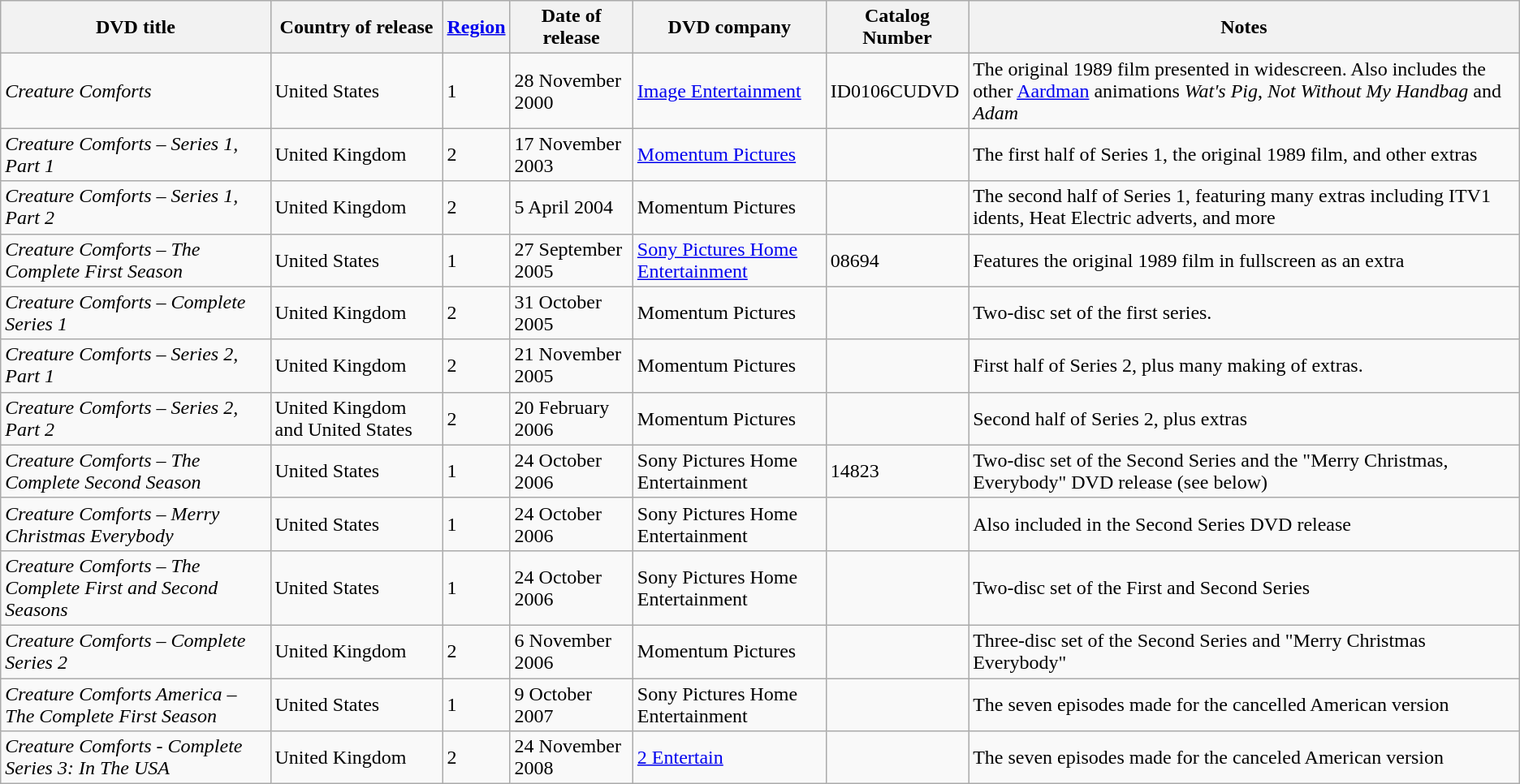<table class="wikitable">
<tr>
<th>DVD title</th>
<th>Country of release</th>
<th><a href='#'>Region</a></th>
<th>Date of release</th>
<th>DVD company</th>
<th>Catalog Number</th>
<th>Notes</th>
</tr>
<tr>
<td><em>Creature Comforts</em></td>
<td>United States</td>
<td>1</td>
<td>28 November 2000</td>
<td><a href='#'>Image Entertainment</a></td>
<td>ID0106CUDVD</td>
<td>The original 1989 film presented in widescreen. Also includes the other <a href='#'>Aardman</a> animations <em>Wat's Pig</em>, <em>Not Without My Handbag</em> and <em>Adam</em></td>
</tr>
<tr>
<td><em>Creature Comforts – Series 1, Part 1</em></td>
<td>United Kingdom</td>
<td>2</td>
<td>17 November 2003</td>
<td><a href='#'>Momentum Pictures</a></td>
<td></td>
<td>The first half of Series 1, the original 1989 film, and other extras</td>
</tr>
<tr>
<td><em>Creature Comforts – Series 1, Part 2</em></td>
<td>United Kingdom</td>
<td>2</td>
<td>5 April 2004</td>
<td>Momentum Pictures</td>
<td></td>
<td>The second half of Series 1, featuring many extras including ITV1 idents, Heat Electric adverts, and more</td>
</tr>
<tr>
<td><em>Creature Comforts – The Complete First Season</em></td>
<td>United States</td>
<td>1</td>
<td>27 September 2005</td>
<td><a href='#'>Sony Pictures Home Entertainment</a></td>
<td>08694</td>
<td>Features the original 1989 film in fullscreen as an extra</td>
</tr>
<tr>
<td><em>Creature Comforts – Complete Series 1</em></td>
<td>United Kingdom</td>
<td>2</td>
<td>31 October 2005</td>
<td>Momentum Pictures</td>
<td></td>
<td>Two-disc set of the first series.</td>
</tr>
<tr>
<td><em>Creature Comforts – Series 2, Part 1</em></td>
<td>United Kingdom</td>
<td>2</td>
<td>21 November 2005</td>
<td>Momentum Pictures</td>
<td></td>
<td>First half of Series 2, plus many making of extras.</td>
</tr>
<tr>
<td><em>Creature Comforts – Series 2, Part 2</em></td>
<td>United Kingdom and United States</td>
<td>2</td>
<td>20 February 2006</td>
<td>Momentum Pictures</td>
<td></td>
<td>Second half of Series 2, plus extras</td>
</tr>
<tr>
<td><em>Creature Comforts – The Complete Second Season</em></td>
<td>United States</td>
<td>1</td>
<td>24 October 2006</td>
<td>Sony Pictures Home Entertainment</td>
<td>14823</td>
<td>Two-disc set of the Second Series and the "Merry Christmas, Everybody" DVD release (see below)</td>
</tr>
<tr>
<td><em>Creature Comforts – Merry Christmas Everybody</em></td>
<td>United States</td>
<td>1</td>
<td>24 October 2006</td>
<td>Sony Pictures Home Entertainment</td>
<td></td>
<td>Also included in the Second Series DVD release</td>
</tr>
<tr>
<td><em>Creature Comforts – The Complete First and Second Seasons</em></td>
<td>United States</td>
<td>1</td>
<td>24 October 2006</td>
<td>Sony Pictures Home Entertainment</td>
<td></td>
<td>Two-disc set of the First and Second Series</td>
</tr>
<tr>
<td><em>Creature Comforts – Complete Series 2</em></td>
<td>United Kingdom</td>
<td>2</td>
<td>6 November 2006</td>
<td>Momentum Pictures</td>
<td></td>
<td>Three-disc set of the Second Series and "Merry Christmas Everybody"</td>
</tr>
<tr>
<td><em>Creature Comforts America – The Complete First Season</em></td>
<td>United States</td>
<td>1</td>
<td>9 October 2007</td>
<td>Sony Pictures Home Entertainment</td>
<td></td>
<td>The seven episodes made for the cancelled American version</td>
</tr>
<tr>
<td><em>Creature Comforts - Complete Series 3: In The USA</em></td>
<td>United Kingdom</td>
<td>2</td>
<td>24 November 2008</td>
<td><a href='#'>2 Entertain</a></td>
<td></td>
<td>The seven episodes made for the canceled American version</td>
</tr>
</table>
